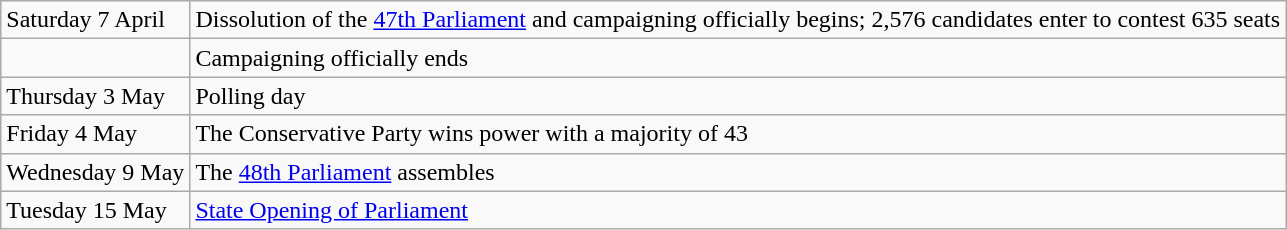<table class="wikitable">
<tr>
<td>Saturday 7 April</td>
<td>Dissolution of the <a href='#'>47th Parliament</a> and campaigning officially begins; 2,576 candidates enter to contest 635 seats</td>
</tr>
<tr>
<td></td>
<td>Campaigning officially ends</td>
</tr>
<tr>
<td>Thursday 3 May</td>
<td>Polling day</td>
</tr>
<tr>
<td>Friday 4 May</td>
<td>The Conservative Party wins power with a majority of 43</td>
</tr>
<tr>
<td>Wednesday 9 May</td>
<td>The <a href='#'>48th Parliament</a> assembles</td>
</tr>
<tr>
<td>Tuesday 15 May</td>
<td><a href='#'>State Opening of Parliament</a></td>
</tr>
</table>
